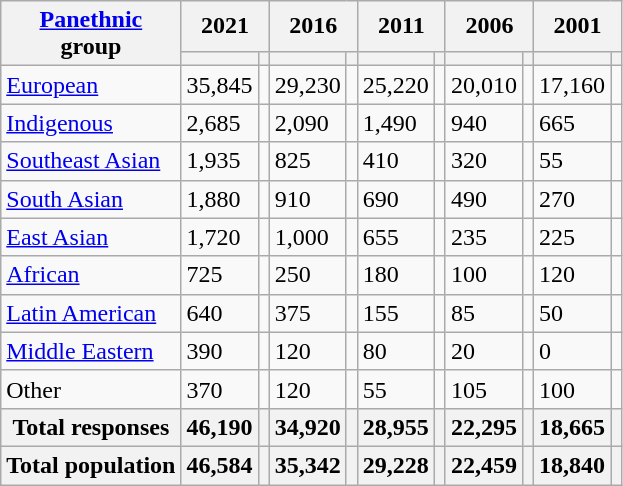<table class="wikitable collapsible sortable">
<tr>
<th rowspan="2"><a href='#'>Panethnic</a><br>group</th>
<th colspan="2">2021</th>
<th colspan="2">2016</th>
<th colspan="2">2011</th>
<th colspan="2">2006</th>
<th colspan="2">2001</th>
</tr>
<tr>
<th><a href='#'></a></th>
<th></th>
<th></th>
<th></th>
<th></th>
<th></th>
<th></th>
<th></th>
<th></th>
<th></th>
</tr>
<tr>
<td><a href='#'>European</a></td>
<td>35,845</td>
<td></td>
<td>29,230</td>
<td></td>
<td>25,220</td>
<td></td>
<td>20,010</td>
<td></td>
<td>17,160</td>
<td></td>
</tr>
<tr>
<td><a href='#'>Indigenous</a></td>
<td>2,685</td>
<td></td>
<td>2,090</td>
<td></td>
<td>1,490</td>
<td></td>
<td>940</td>
<td></td>
<td>665</td>
<td></td>
</tr>
<tr>
<td><a href='#'>Southeast Asian</a></td>
<td>1,935</td>
<td></td>
<td>825</td>
<td></td>
<td>410</td>
<td></td>
<td>320</td>
<td></td>
<td>55</td>
<td></td>
</tr>
<tr>
<td><a href='#'>South Asian</a></td>
<td>1,880</td>
<td></td>
<td>910</td>
<td></td>
<td>690</td>
<td></td>
<td>490</td>
<td></td>
<td>270</td>
<td></td>
</tr>
<tr>
<td><a href='#'>East Asian</a></td>
<td>1,720</td>
<td></td>
<td>1,000</td>
<td></td>
<td>655</td>
<td></td>
<td>235</td>
<td></td>
<td>225</td>
<td></td>
</tr>
<tr>
<td><a href='#'>African</a></td>
<td>725</td>
<td></td>
<td>250</td>
<td></td>
<td>180</td>
<td></td>
<td>100</td>
<td></td>
<td>120</td>
<td></td>
</tr>
<tr>
<td><a href='#'>Latin American</a></td>
<td>640</td>
<td></td>
<td>375</td>
<td></td>
<td>155</td>
<td></td>
<td>85</td>
<td></td>
<td>50</td>
<td></td>
</tr>
<tr>
<td><a href='#'>Middle Eastern</a></td>
<td>390</td>
<td></td>
<td>120</td>
<td></td>
<td>80</td>
<td></td>
<td>20</td>
<td></td>
<td>0</td>
<td></td>
</tr>
<tr>
<td>Other</td>
<td>370</td>
<td></td>
<td>120</td>
<td></td>
<td>55</td>
<td></td>
<td>105</td>
<td></td>
<td>100</td>
<td></td>
</tr>
<tr>
<th>Total responses</th>
<th>46,190</th>
<th></th>
<th>34,920</th>
<th></th>
<th>28,955</th>
<th></th>
<th>22,295</th>
<th></th>
<th>18,665</th>
<th></th>
</tr>
<tr>
<th>Total population</th>
<th>46,584</th>
<th></th>
<th>35,342</th>
<th></th>
<th>29,228</th>
<th></th>
<th>22,459</th>
<th></th>
<th>18,840</th>
<th></th>
</tr>
</table>
